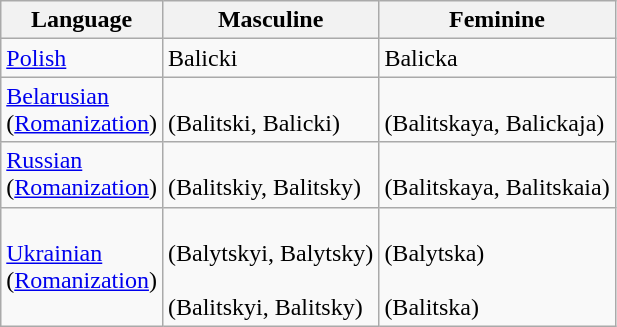<table class="wikitable">
<tr>
<th>Language</th>
<th>Masculine</th>
<th>Feminine</th>
</tr>
<tr>
<td><a href='#'>Polish</a></td>
<td>Balicki</td>
<td>Balicka</td>
</tr>
<tr>
<td><a href='#'>Belarusian</a> <br>(<a href='#'>Romanization</a>)</td>
<td><br>(Balitski, Balicki)</td>
<td><br> (Balitskaya, Balickaja)</td>
</tr>
<tr>
<td><a href='#'>Russian</a> <br>(<a href='#'>Romanization</a>)</td>
<td><br> (Balitskiy, Balitsky)</td>
<td><br> (Balitskaya, Balitskaia)</td>
</tr>
<tr>
<td><a href='#'>Ukrainian</a> <br>(<a href='#'>Romanization</a>)</td>
<td> <br> (Balytskyi, Balytsky) <br><br> (Balitskyi, Balitsky)</td>
<td><br> (Balytska) <br> <br> (Balitska)</td>
</tr>
</table>
